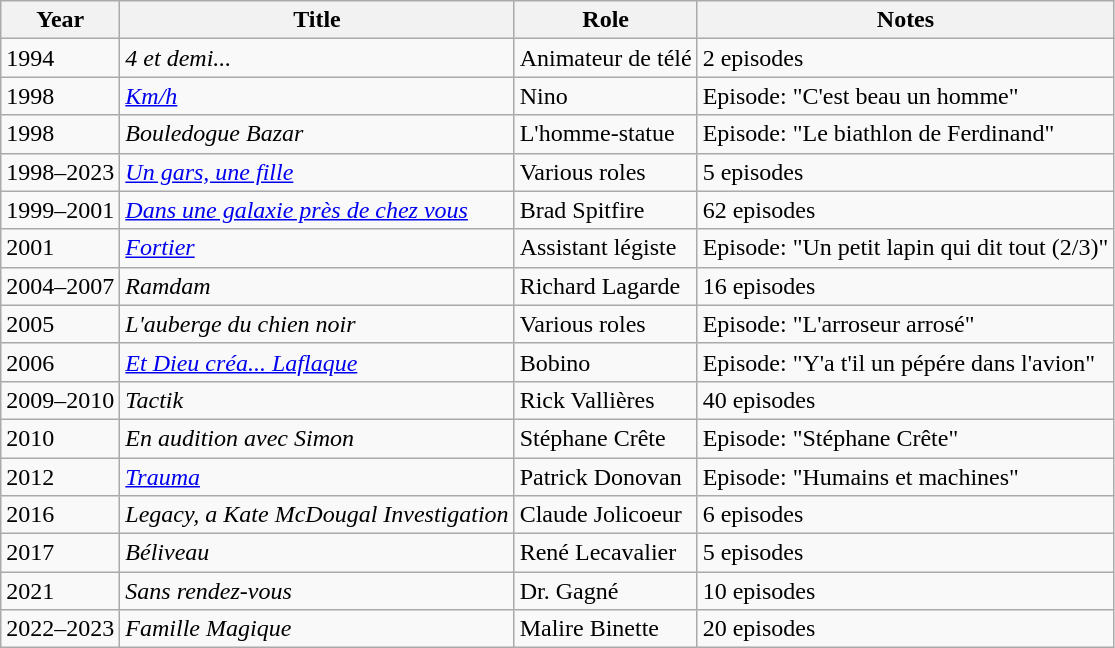<table class="wikitable sortable">
<tr>
<th>Year</th>
<th>Title</th>
<th>Role</th>
<th>Notes</th>
</tr>
<tr>
<td>1994</td>
<td><em>4 et demi...</em></td>
<td>Animateur de télé</td>
<td>2 episodes</td>
</tr>
<tr>
<td>1998</td>
<td><a href='#'><em>Km/h</em></a></td>
<td>Nino</td>
<td>Episode: "C'est beau un homme"</td>
</tr>
<tr>
<td>1998</td>
<td><em>Bouledogue Bazar</em></td>
<td>L'homme-statue</td>
<td>Episode: "Le biathlon de Ferdinand"</td>
</tr>
<tr>
<td>1998–2023</td>
<td><em><a href='#'>Un gars, une fille</a></em></td>
<td>Various roles</td>
<td>5 episodes</td>
</tr>
<tr>
<td>1999–2001</td>
<td><em><a href='#'>Dans une galaxie près de chez vous</a></em></td>
<td>Brad Spitfire</td>
<td>62 episodes</td>
</tr>
<tr>
<td>2001</td>
<td><a href='#'><em>Fortier</em></a></td>
<td>Assistant légiste</td>
<td>Episode: "Un petit lapin qui dit tout (2/3)"</td>
</tr>
<tr>
<td>2004–2007</td>
<td><em>Ramdam</em></td>
<td>Richard Lagarde</td>
<td>16 episodes</td>
</tr>
<tr>
<td>2005</td>
<td><em>L'auberge du chien noir</em></td>
<td>Various roles</td>
<td>Episode: "L'arroseur arrosé"</td>
</tr>
<tr>
<td>2006</td>
<td><em><a href='#'>Et Dieu créa... Laflaque</a></em></td>
<td>Bobino</td>
<td>Episode: "Y'a t'il un pépére dans l'avion"</td>
</tr>
<tr>
<td>2009–2010</td>
<td><em>Tactik</em></td>
<td>Rick Vallières</td>
<td>40 episodes</td>
</tr>
<tr>
<td>2010</td>
<td><em>En audition avec Simon</em></td>
<td>Stéphane Crête</td>
<td>Episode: "Stéphane Crête"</td>
</tr>
<tr>
<td>2012</td>
<td><a href='#'><em>Trauma</em></a></td>
<td>Patrick Donovan</td>
<td>Episode: "Humains et machines"</td>
</tr>
<tr>
<td>2016</td>
<td><em>Legacy, a Kate McDougal Investigation</em></td>
<td>Claude Jolicoeur</td>
<td>6 episodes</td>
</tr>
<tr>
<td>2017</td>
<td><em>Béliveau</em></td>
<td>René Lecavalier</td>
<td>5 episodes</td>
</tr>
<tr>
<td>2021</td>
<td><em>Sans rendez-vous</em></td>
<td>Dr. Gagné</td>
<td>10 episodes</td>
</tr>
<tr>
<td>2022–2023</td>
<td><em>Famille Magique</em></td>
<td>Malire Binette</td>
<td>20 episodes</td>
</tr>
</table>
